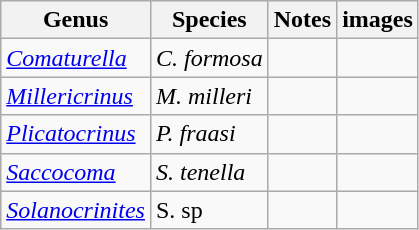<table class="wikitable">
<tr>
<th>Genus</th>
<th>Species</th>
<th>Notes</th>
<th>images</th>
</tr>
<tr>
<td><em><a href='#'>Comaturella</a></em></td>
<td><em>C. formosa</em></td>
<td></td>
<td></td>
</tr>
<tr>
<td><em><a href='#'>Millericrinus</a></em></td>
<td><em>M. milleri</em></td>
<td></td>
<td></td>
</tr>
<tr>
<td><em><a href='#'>Plicatocrinus</a></em></td>
<td><em>P. fraasi</em></td>
<td></td>
<td></td>
</tr>
<tr>
<td><em><a href='#'>Saccocoma</a></em></td>
<td><em>S. tenella</em></td>
<td></td>
<td></td>
</tr>
<tr>
<td><em><a href='#'>Solanocrinites</a></em></td>
<td>S. sp</td>
<td></td>
<td></td>
</tr>
</table>
